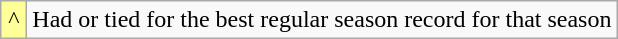<table class="wikitable">
<tr>
<td bgcolor=#FFFF99 align=center width=10px>^</td>
<td>Had or tied for the best regular season record for that season</td>
</tr>
</table>
